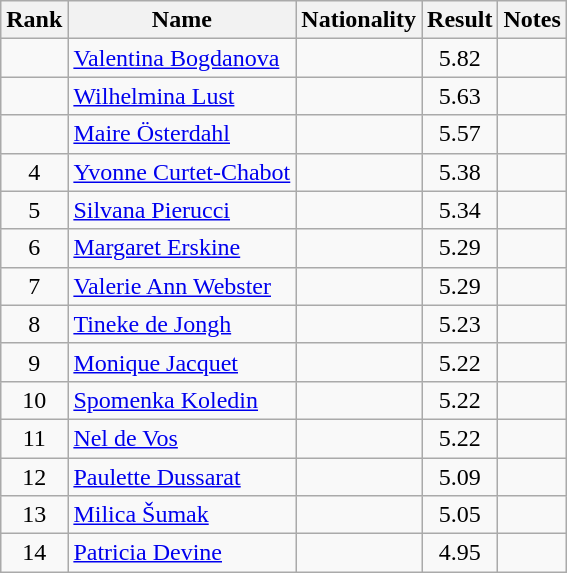<table class="wikitable sortable" style="text-align:center">
<tr>
<th>Rank</th>
<th>Name</th>
<th>Nationality</th>
<th>Result</th>
<th>Notes</th>
</tr>
<tr>
<td></td>
<td align=left><a href='#'>Valentina Bogdanova</a></td>
<td align=left></td>
<td>5.82</td>
<td></td>
</tr>
<tr>
<td></td>
<td align=left><a href='#'>Wilhelmina Lust</a></td>
<td align=left></td>
<td>5.63</td>
<td></td>
</tr>
<tr>
<td></td>
<td align=left><a href='#'>Maire Österdahl</a></td>
<td align=left></td>
<td>5.57</td>
<td></td>
</tr>
<tr>
<td>4</td>
<td align=left><a href='#'>Yvonne Curtet-Chabot</a></td>
<td align=left></td>
<td>5.38</td>
<td></td>
</tr>
<tr>
<td>5</td>
<td align=left><a href='#'>Silvana Pierucci</a></td>
<td align=left></td>
<td>5.34</td>
<td></td>
</tr>
<tr>
<td>6</td>
<td align=left><a href='#'>Margaret Erskine</a></td>
<td align=left></td>
<td>5.29</td>
<td></td>
</tr>
<tr>
<td>7</td>
<td align=left><a href='#'>Valerie Ann Webster</a></td>
<td align=left></td>
<td>5.29</td>
<td></td>
</tr>
<tr>
<td>8</td>
<td align=left><a href='#'>Tineke de Jongh</a></td>
<td align=left></td>
<td>5.23</td>
<td></td>
</tr>
<tr>
<td>9</td>
<td align=left><a href='#'>Monique Jacquet</a></td>
<td align=left></td>
<td>5.22</td>
<td></td>
</tr>
<tr>
<td>10</td>
<td align=left><a href='#'>Spomenka Koledin</a></td>
<td align=left></td>
<td>5.22</td>
<td></td>
</tr>
<tr>
<td>11</td>
<td align=left><a href='#'>Nel de Vos</a></td>
<td align=left></td>
<td>5.22</td>
<td></td>
</tr>
<tr>
<td>12</td>
<td align=left><a href='#'>Paulette Dussarat</a></td>
<td align=left></td>
<td>5.09</td>
<td></td>
</tr>
<tr>
<td>13</td>
<td align=left><a href='#'>Milica Šumak</a></td>
<td align=left></td>
<td>5.05</td>
<td></td>
</tr>
<tr>
<td>14</td>
<td align=left><a href='#'>Patricia Devine</a></td>
<td align=left></td>
<td>4.95</td>
<td></td>
</tr>
</table>
